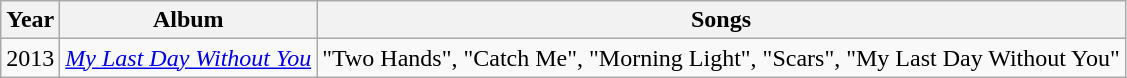<table class="wikitable">
<tr>
<th>Year</th>
<th>Album</th>
<th>Songs</th>
</tr>
<tr>
<td>2013</td>
<td><em><a href='#'>My Last Day Without You</a></em></td>
<td>"Two Hands", "Catch Me", "Morning Light", "Scars", "My Last Day Without You"</td>
</tr>
</table>
